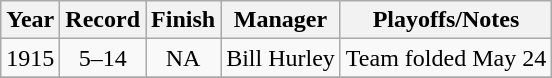<table class="wikitable" style="text-align:center">
<tr>
<th>Year</th>
<th>Record</th>
<th>Finish</th>
<th>Manager</th>
<th>Playoffs/Notes</th>
</tr>
<tr>
<td>1915</td>
<td>5–14</td>
<td>NA</td>
<td>Bill Hurley</td>
<td>Team folded May 24</td>
</tr>
<tr>
</tr>
</table>
